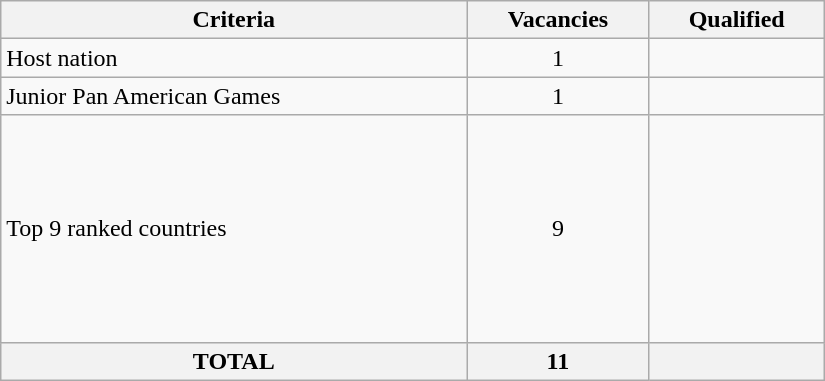<table class = "wikitable" width=550>
<tr>
<th>Criteria</th>
<th>Vacancies</th>
<th>Qualified</th>
</tr>
<tr>
<td>Host nation</td>
<td align="center">1</td>
<td></td>
</tr>
<tr>
<td>Junior Pan American Games</td>
<td align="center">1</td>
<td></td>
</tr>
<tr>
<td>Top 9 ranked countries</td>
<td align="center">9</td>
<td><br><br><br><br><br><br><br><br></td>
</tr>
<tr>
<th>TOTAL</th>
<th>11</th>
<th></th>
</tr>
</table>
